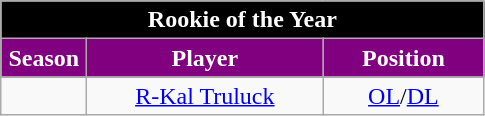<table class="wikitable sortable" style="text-align:center">
<tr>
<td colspan="4" style="background:black; color:white;"><strong>Rookie of the Year</strong></td>
</tr>
<tr>
<th style="width:50px; background:purple; color:white;">Season</th>
<th style="width:150px; background:purple; color:white;">Player</th>
<th style="width:100px; background:purple; color:white;">Position</th>
</tr>
<tr>
<td></td>
<td><a href='#'>R-Kal Truluck</a></td>
<td><a href='#'>OL</a>/<a href='#'>DL</a></td>
</tr>
</table>
